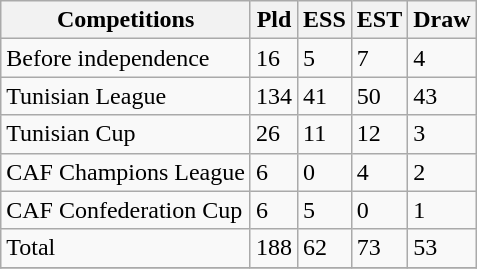<table class="wikitable">
<tr>
<th>Competitions</th>
<th>Pld</th>
<th>ESS</th>
<th>EST</th>
<th>Draw</th>
</tr>
<tr>
<td>Before independence</td>
<td>16</td>
<td>5</td>
<td>7</td>
<td>4</td>
</tr>
<tr>
<td>Tunisian League</td>
<td>134</td>
<td>41</td>
<td>50</td>
<td>43</td>
</tr>
<tr>
<td>Tunisian Cup</td>
<td>26</td>
<td>11</td>
<td>12</td>
<td>3</td>
</tr>
<tr>
<td>CAF Champions League</td>
<td>6</td>
<td>0</td>
<td>4</td>
<td>2</td>
</tr>
<tr>
<td>CAF Confederation Cup</td>
<td>6</td>
<td>5</td>
<td>0</td>
<td>1</td>
</tr>
<tr>
<td>Total</td>
<td>188</td>
<td>62</td>
<td>73</td>
<td>53</td>
</tr>
<tr>
</tr>
</table>
